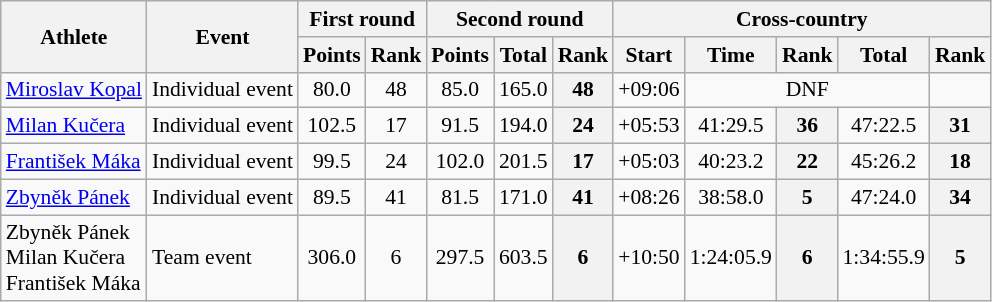<table class="wikitable" style="font-size:90%">
<tr>
<th rowspan="2">Athlete</th>
<th rowspan="2">Event</th>
<th colspan="2">First round</th>
<th colspan="3">Second round</th>
<th colspan="5">Cross-country</th>
</tr>
<tr>
<th>Points</th>
<th>Rank</th>
<th>Points</th>
<th>Total</th>
<th>Rank</th>
<th>Start</th>
<th>Time</th>
<th>Rank</th>
<th>Total</th>
<th>Rank</th>
</tr>
<tr>
<td><a href='#'>Miroslav Kopal</a></td>
<td>Individual event</td>
<td align="center">80.0</td>
<td align="center">48</td>
<td align="center">85.0</td>
<td align="center">165.0</td>
<th align="center">48</th>
<td align="center">+09:06</td>
<td colspan=3 align="center">DNF</td>
</tr>
<tr>
<td><a href='#'>Milan Kučera</a></td>
<td>Individual event</td>
<td align="center">102.5</td>
<td align="center">17</td>
<td align="center">91.5</td>
<td align="center">194.0</td>
<th align="center">24</th>
<td align="center">+05:53</td>
<td align="center">41:29.5</td>
<th align="center">36</th>
<td align="center">47:22.5</td>
<th align="center">31</th>
</tr>
<tr>
<td><a href='#'>František Máka</a></td>
<td>Individual event</td>
<td align="center">99.5</td>
<td align="center">24</td>
<td align="center">102.0</td>
<td align="center">201.5</td>
<th align="center">17</th>
<td align="center">+05:03</td>
<td align="center">40:23.2</td>
<th align="center">22</th>
<td align="center">45:26.2</td>
<th align="center">18</th>
</tr>
<tr>
<td><a href='#'>Zbyněk Pánek</a></td>
<td>Individual event</td>
<td align="center">89.5</td>
<td align="center">41</td>
<td align="center">81.5</td>
<td align="center">171.0</td>
<th align="center">41</th>
<td align="center">+08:26</td>
<td align="center">38:58.0</td>
<th align="center">5</th>
<td align="center">47:24.0</td>
<th align="center">34</th>
</tr>
<tr>
<td>Zbyněk Pánek<br>Milan Kučera<br>František Máka</td>
<td>Team event</td>
<td align="center">306.0</td>
<td align="center">6</td>
<td align="center">297.5</td>
<td align="center">603.5</td>
<th align="center">6</th>
<td align="center">+10:50</td>
<td align="center">1:24:05.9</td>
<th align="center">6</th>
<td align="center">1:34:55.9</td>
<th align="center">5</th>
</tr>
</table>
